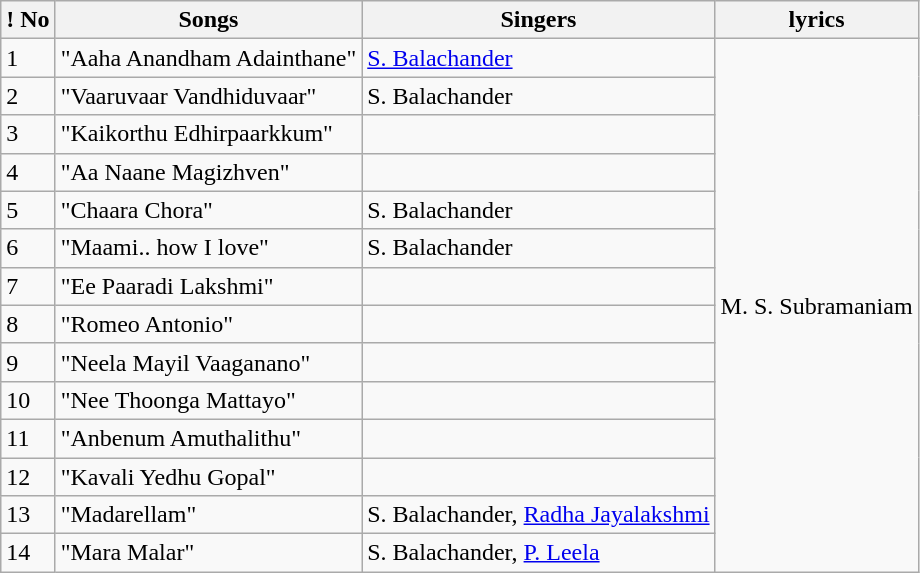<table class="wikitable">
<tr>
<th>! No</th>
<th>Songs</th>
<th>Singers</th>
<th>lyrics</th>
</tr>
<tr>
<td>1</td>
<td>"Aaha Anandham Adainthane"</td>
<td><a href='#'>S. Balachander</a></td>
<td rowspan=14>M. S. Subramaniam</td>
</tr>
<tr>
<td>2</td>
<td>"Vaaruvaar Vandhiduvaar"</td>
<td>S. Balachander</td>
</tr>
<tr>
<td>3</td>
<td>"Kaikorthu Edhirpaarkkum"</td>
<td></td>
</tr>
<tr>
<td>4</td>
<td>"Aa Naane Magizhven"</td>
<td></td>
</tr>
<tr>
<td>5</td>
<td>"Chaara Chora"</td>
<td>S. Balachander</td>
</tr>
<tr>
<td>6</td>
<td>"Maami.. how I love"</td>
<td>S. Balachander</td>
</tr>
<tr>
<td>7</td>
<td>"Ee Paaradi Lakshmi"</td>
<td></td>
</tr>
<tr>
<td>8</td>
<td>"Romeo Antonio"</td>
<td></td>
</tr>
<tr>
<td>9</td>
<td>"Neela Mayil Vaaganano"</td>
<td></td>
</tr>
<tr>
<td>10</td>
<td>"Nee Thoonga Mattayo"</td>
<td></td>
</tr>
<tr>
<td>11</td>
<td>"Anbenum Amuthalithu"</td>
<td></td>
</tr>
<tr>
<td>12</td>
<td>"Kavali Yedhu Gopal"</td>
<td></td>
</tr>
<tr>
<td>13</td>
<td>"Madarellam"</td>
<td>S. Balachander, <a href='#'>Radha Jayalakshmi</a></td>
</tr>
<tr>
<td>14</td>
<td>"Mara Malar"</td>
<td>S. Balachander, <a href='#'>P. Leela</a></td>
</tr>
</table>
